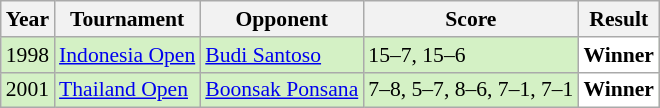<table class="sortable wikitable" style="font-size: 90%;">
<tr>
<th>Year</th>
<th>Tournament</th>
<th>Opponent</th>
<th>Score</th>
<th>Result</th>
</tr>
<tr style="background:#D4F1C5">
<td align="center">1998</td>
<td><a href='#'>Indonesia Open</a></td>
<td> <a href='#'>Budi Santoso</a></td>
<td>15–7, 15–6</td>
<td style="text-align:left; background:white"> <strong>Winner</strong></td>
</tr>
<tr style="background:#D4F1C5">
<td align="center">2001</td>
<td><a href='#'>Thailand Open</a></td>
<td> <a href='#'>Boonsak Ponsana</a></td>
<td>7–8, 5–7, 8–6, 7–1, 7–1</td>
<td style="text-align:left; background:white"> <strong>Winner</strong></td>
</tr>
</table>
